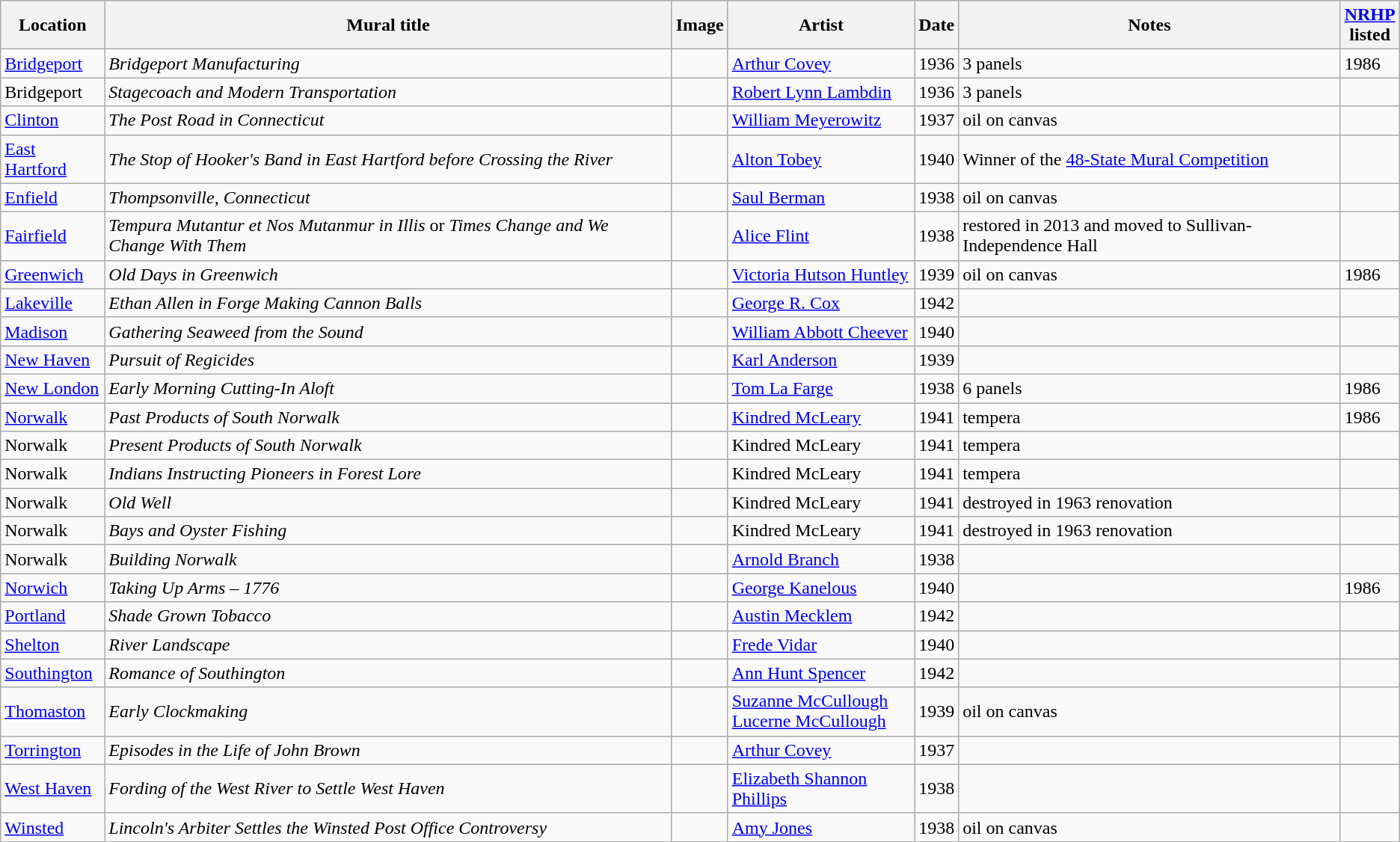<table class="wikitable sortable">
<tr>
<th>Location</th>
<th>Mural title</th>
<th>Image</th>
<th>Artist</th>
<th>Date</th>
<th>Notes</th>
<th><a href='#'>NRHP</a><br>listed</th>
</tr>
<tr>
<td><a href='#'>Bridgeport</a></td>
<td><em>Bridgeport Manufacturing</em></td>
<td></td>
<td><a href='#'>Arthur Covey</a></td>
<td>1936</td>
<td>3 panels</td>
<td>1986</td>
</tr>
<tr>
<td>Bridgeport</td>
<td><em>Stagecoach and Modern Transportation</em></td>
<td></td>
<td><a href='#'>Robert Lynn Lambdin</a></td>
<td>1936</td>
<td>3 panels</td>
<td></td>
</tr>
<tr>
<td><a href='#'>Clinton</a></td>
<td><em>The Post Road in Connecticut</em></td>
<td></td>
<td><a href='#'>William Meyerowitz</a></td>
<td>1937</td>
<td>oil on canvas</td>
<td></td>
</tr>
<tr>
<td><a href='#'>East Hartford</a></td>
<td><em>The Stop of Hooker's Band in East Hartford before Crossing the River</em></td>
<td></td>
<td><a href='#'>Alton Tobey</a></td>
<td>1940</td>
<td>Winner of the <a href='#'>48-State Mural Competition</a></td>
<td></td>
</tr>
<tr>
<td><a href='#'>Enfield</a></td>
<td><em>Thompsonville, Connecticut</em></td>
<td></td>
<td><a href='#'>Saul Berman</a></td>
<td>1938</td>
<td>oil on canvas</td>
<td></td>
</tr>
<tr>
<td><a href='#'>Fairfield</a></td>
<td><em>Tempura Mutantur et Nos Mutanmur in Illis</em> or  <em>Times Change and We Change With Them</em></td>
<td></td>
<td><a href='#'>Alice Flint</a></td>
<td>1938</td>
<td>restored in 2013 and moved to Sullivan-Independence Hall</td>
<td></td>
</tr>
<tr>
<td><a href='#'>Greenwich</a></td>
<td><em>Old Days in Greenwich</em></td>
<td></td>
<td><a href='#'>Victoria Hutson Huntley</a></td>
<td>1939</td>
<td>oil on canvas</td>
<td>1986</td>
</tr>
<tr>
<td><a href='#'>Lakeville</a></td>
<td><em>Ethan Allen in Forge Making Cannon Balls</em></td>
<td></td>
<td><a href='#'>George R. Cox</a></td>
<td>1942</td>
<td></td>
<td></td>
</tr>
<tr>
<td><a href='#'>Madison</a></td>
<td><em>Gathering Seaweed from the Sound</em></td>
<td></td>
<td><a href='#'>William Abbott Cheever</a></td>
<td>1940</td>
<td></td>
<td></td>
</tr>
<tr>
<td><a href='#'>New Haven</a></td>
<td><em>Pursuit of Regicides</em></td>
<td></td>
<td><a href='#'>Karl Anderson</a></td>
<td>1939</td>
<td></td>
<td></td>
</tr>
<tr>
<td><a href='#'>New London</a></td>
<td><em>Early Morning Cutting-In Aloft</em></td>
<td></td>
<td><a href='#'>Tom La Farge</a></td>
<td>1938</td>
<td>6 panels</td>
<td>1986</td>
</tr>
<tr>
<td><a href='#'>Norwalk</a></td>
<td><em>Past Products of South Norwalk</em></td>
<td></td>
<td><a href='#'>Kindred McLeary</a></td>
<td>1941</td>
<td>tempera</td>
<td>1986</td>
</tr>
<tr>
<td>Norwalk</td>
<td><em>Present Products of South Norwalk</em></td>
<td></td>
<td>Kindred McLeary</td>
<td>1941</td>
<td>tempera</td>
<td></td>
</tr>
<tr>
<td>Norwalk</td>
<td><em>Indians Instructing Pioneers in Forest Lore</em></td>
<td></td>
<td>Kindred McLeary</td>
<td>1941</td>
<td>tempera</td>
<td></td>
</tr>
<tr>
<td>Norwalk</td>
<td><em>Old Well</em></td>
<td></td>
<td>Kindred McLeary</td>
<td>1941</td>
<td>destroyed in 1963 renovation</td>
<td></td>
</tr>
<tr>
<td>Norwalk</td>
<td><em>Bays and Oyster Fishing</em></td>
<td></td>
<td>Kindred McLeary</td>
<td>1941</td>
<td>destroyed in 1963 renovation</td>
<td></td>
</tr>
<tr>
<td>Norwalk</td>
<td><em>Building Norwalk</em></td>
<td></td>
<td><a href='#'>Arnold Branch</a></td>
<td>1938</td>
<td></td>
<td></td>
</tr>
<tr>
<td><a href='#'>Norwich</a></td>
<td><em>Taking Up Arms – 1776</em></td>
<td></td>
<td><a href='#'>George Kanelous</a></td>
<td>1940</td>
<td></td>
<td>1986</td>
</tr>
<tr>
<td><a href='#'>Portland</a></td>
<td><em>Shade Grown Tobacco</em></td>
<td></td>
<td><a href='#'>Austin Mecklem</a></td>
<td>1942</td>
<td></td>
<td></td>
</tr>
<tr>
<td><a href='#'>Shelton</a></td>
<td><em>River Landscape</em></td>
<td></td>
<td><a href='#'>Frede Vidar</a></td>
<td>1940</td>
<td></td>
<td></td>
</tr>
<tr>
<td><a href='#'>Southington</a></td>
<td><em>Romance of Southington</em></td>
<td></td>
<td><a href='#'>Ann Hunt Spencer</a></td>
<td>1942</td>
<td></td>
<td></td>
</tr>
<tr>
<td><a href='#'>Thomaston</a></td>
<td><em>Early Clockmaking</em></td>
<td></td>
<td><a href='#'>Suzanne McCullough</a> <br><a href='#'>Lucerne McCullough</a></td>
<td>1939</td>
<td>oil on canvas</td>
<td></td>
</tr>
<tr>
<td><a href='#'>Torrington</a></td>
<td><em>Episodes in the Life of John Brown</em></td>
<td></td>
<td><a href='#'>Arthur Covey</a></td>
<td>1937</td>
<td></td>
<td></td>
</tr>
<tr>
<td><a href='#'>West Haven</a></td>
<td><em>Fording of the West River to Settle West Haven</em></td>
<td></td>
<td><a href='#'>Elizabeth Shannon Phillips</a></td>
<td>1938</td>
<td></td>
<td></td>
</tr>
<tr>
<td><a href='#'>Winsted</a></td>
<td><em>Lincoln's Arbiter Settles the Winsted Post Office Controversy</em></td>
<td></td>
<td><a href='#'>Amy Jones</a></td>
<td>1938</td>
<td>oil on canvas</td>
<td></td>
</tr>
<tr>
</tr>
</table>
